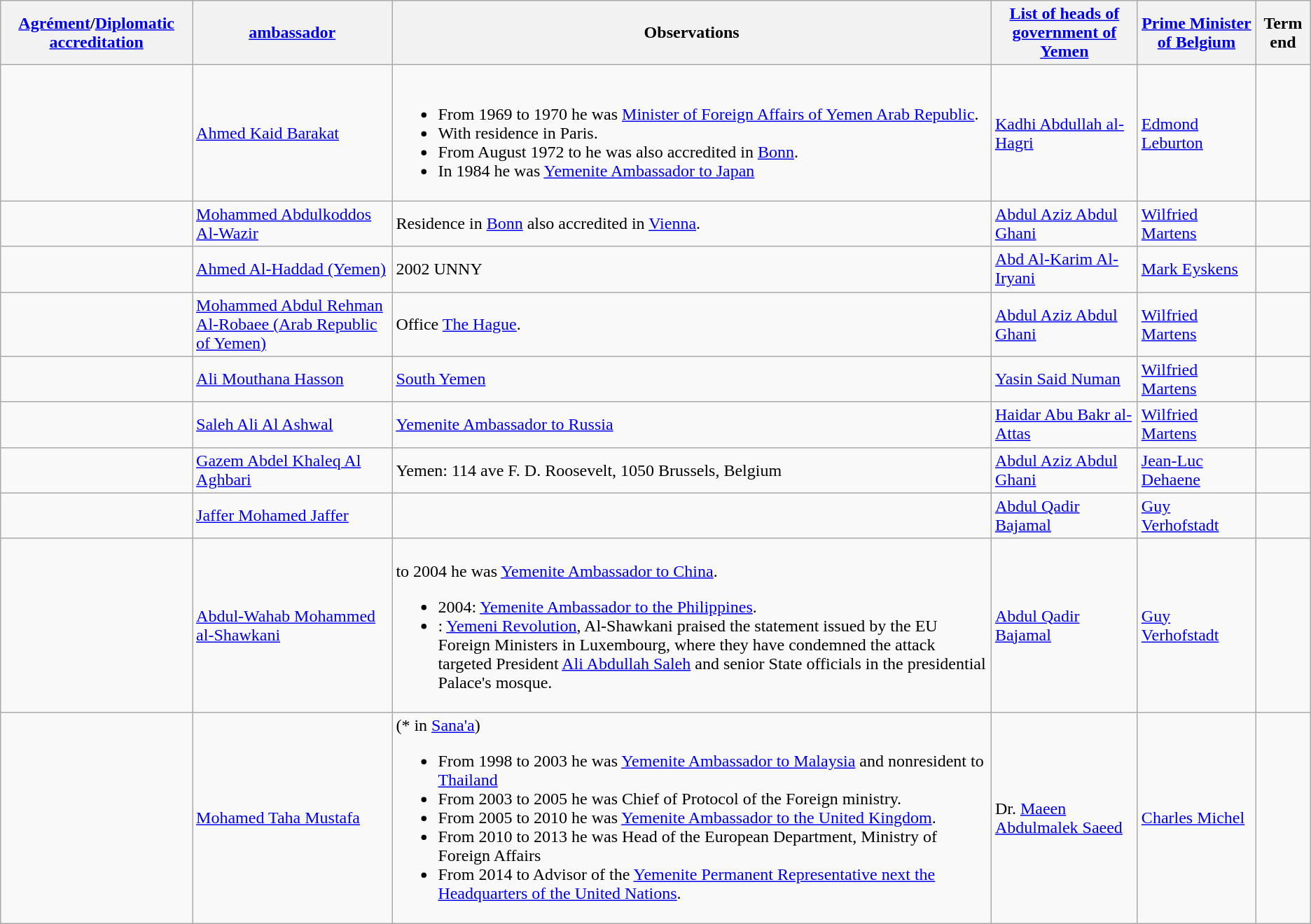<table class="wikitable sortable">
<tr>
<th><a href='#'>Agrément</a>/<a href='#'>Diplomatic accreditation</a></th>
<th><a href='#'>ambassador</a></th>
<th>Observations</th>
<th><a href='#'>List of heads of government of Yemen</a></th>
<th><a href='#'>Prime Minister of Belgium</a></th>
<th>Term end</th>
</tr>
<tr>
<td></td>
<td><a href='#'>Ahmed Kaid Barakat</a></td>
<td><br><ul><li>From 1969 to 1970 he was <a href='#'>Minister of Foreign Affairs of Yemen Arab Republic</a>.</li><li>With residence in Paris.</li><li>From August 1972 to  he was also accredited in <a href='#'>Bonn</a>.</li><li>In 1984 he was <a href='#'>Yemenite Ambassador to Japan</a></li></ul></td>
<td><a href='#'>Kadhi Abdullah al-Hagri</a></td>
<td><a href='#'>Edmond Leburton</a></td>
<td></td>
</tr>
<tr>
<td></td>
<td><a href='#'>Mohammed Abdulkoddos Al-Wazir</a></td>
<td>Residence in <a href='#'>Bonn</a> also accredited in <a href='#'>Vienna</a>.</td>
<td><a href='#'>Abdul Aziz Abdul Ghani</a></td>
<td><a href='#'>Wilfried Martens</a></td>
<td></td>
</tr>
<tr>
<td></td>
<td><a href='#'>Ahmed Al-Haddad (Yemen)</a></td>
<td>2002 UNNY</td>
<td><a href='#'>Abd Al-Karim Al-Iryani</a></td>
<td><a href='#'>Mark Eyskens</a></td>
<td></td>
</tr>
<tr>
<td></td>
<td><a href='#'>Mohammed Abdul Rehman Al-Robaee (Arab Republic of Yemen)</a></td>
<td>Office <a href='#'>The Hague</a>.</td>
<td><a href='#'>Abdul Aziz Abdul Ghani</a></td>
<td><a href='#'>Wilfried Martens</a></td>
<td></td>
</tr>
<tr>
<td></td>
<td><a href='#'>Ali Mouthana Hasson </a></td>
<td><a href='#'>South Yemen</a></td>
<td><a href='#'>Yasin Said Numan</a></td>
<td><a href='#'>Wilfried Martens</a></td>
<td></td>
</tr>
<tr>
<td></td>
<td><a href='#'>Saleh Ali Al Ashwal</a></td>
<td> <a href='#'>Yemenite Ambassador to Russia</a></td>
<td><a href='#'>Haidar Abu Bakr al-Attas</a></td>
<td><a href='#'>Wilfried Martens</a></td>
<td></td>
</tr>
<tr>
<td></td>
<td><a href='#'>Gazem Abdel Khaleq Al Aghbari</a></td>
<td>Yemen: 114 ave F. D. Roosevelt, 1050 Brussels, Belgium</td>
<td><a href='#'>Abdul Aziz Abdul Ghani</a></td>
<td><a href='#'>Jean-Luc Dehaene</a></td>
<td></td>
</tr>
<tr>
<td></td>
<td><a href='#'>Jaffer Mohamed Jaffer</a></td>
<td></td>
<td><a href='#'>Abdul Qadir Bajamal</a></td>
<td><a href='#'>Guy Verhofstadt</a></td>
<td></td>
</tr>
<tr>
<td></td>
<td><a href='#'>Abdul-Wahab Mohammed al-Shawkani</a></td>
<td><br> to 2004 he was <a href='#'>Yemenite Ambassador to China</a>.<ul><li>2004: <a href='#'>Yemenite Ambassador to the Philippines</a>.</li><li>: <a href='#'>Yemeni Revolution</a>, Al-Shawkani praised the statement issued by the EU Foreign Ministers in Luxembourg, where they have condemned the attack targeted President <a href='#'>Ali Abdullah Saleh</a> and senior State officials in the presidential Palace's mosque.</li></ul></td>
<td><a href='#'>Abdul Qadir Bajamal</a></td>
<td><a href='#'>Guy Verhofstadt</a></td>
<td></td>
</tr>
<tr>
<td></td>
<td><a href='#'>Mohamed Taha Mustafa</a></td>
<td>(* in <a href='#'>Sana'a</a>)<br><ul><li>From 1998 to 2003 he was <a href='#'>Yemenite Ambassador to Malaysia</a> and nonresident to <a href='#'>Thailand</a></li><li>From 2003 to 2005 he was Chief of Protocol of the Foreign ministry.</li><li>From 2005 to 2010 he was <a href='#'>Yemenite Ambassador to the United Kingdom</a>.</li><li>From 2010 to 2013 he was Head of the European Department, Ministry of Foreign Affairs</li><li>From 2014 to  Advisor of the <a href='#'>Yemenite Permanent Representative next the Headquarters of the United Nations</a>.</li></ul></td>
<td>Dr. <a href='#'>Maeen Abdulmalek Saeed</a></td>
<td><a href='#'>Charles Michel</a></td>
<td></td>
</tr>
</table>
